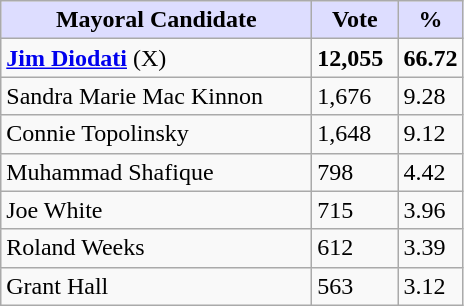<table class="wikitable">
<tr>
<th style="background:#ddf; width:200px;">Mayoral Candidate</th>
<th style="background:#ddf; width:50px;">Vote</th>
<th style="background:#ddf; width:30px;">%</th>
</tr>
<tr>
<td><strong><a href='#'>Jim Diodati</a></strong> (X)</td>
<td><strong>12,055</strong></td>
<td><strong>66.72</strong></td>
</tr>
<tr>
<td>Sandra Marie Mac Kinnon</td>
<td>1,676</td>
<td>9.28</td>
</tr>
<tr>
<td>Connie Topolinsky</td>
<td>1,648</td>
<td>9.12</td>
</tr>
<tr>
<td>Muhammad Shafique</td>
<td>798</td>
<td>4.42</td>
</tr>
<tr>
<td>Joe White</td>
<td>715</td>
<td>3.96</td>
</tr>
<tr>
<td>Roland Weeks</td>
<td>612</td>
<td>3.39</td>
</tr>
<tr>
<td>Grant Hall</td>
<td>563</td>
<td>3.12</td>
</tr>
</table>
